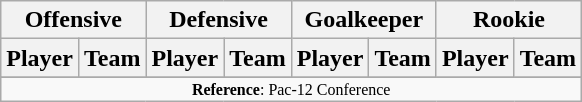<table class="wikitable">
<tr>
<th colspan="2">Offensive</th>
<th colspan="2">Defensive</th>
<th colspan="2">Goalkeeper</th>
<th colspan="2">Rookie</th>
</tr>
<tr>
<th>Player</th>
<th>Team</th>
<th>Player</th>
<th>Team</th>
<th>Player</th>
<th>Team</th>
<th>Player</th>
<th>Team</th>
</tr>
<tr>
</tr>
<tr>
<td colspan="12"  style="font-size:8pt; text-align:center;"><strong>Reference</strong>: Pac-12 Conference</td>
</tr>
</table>
